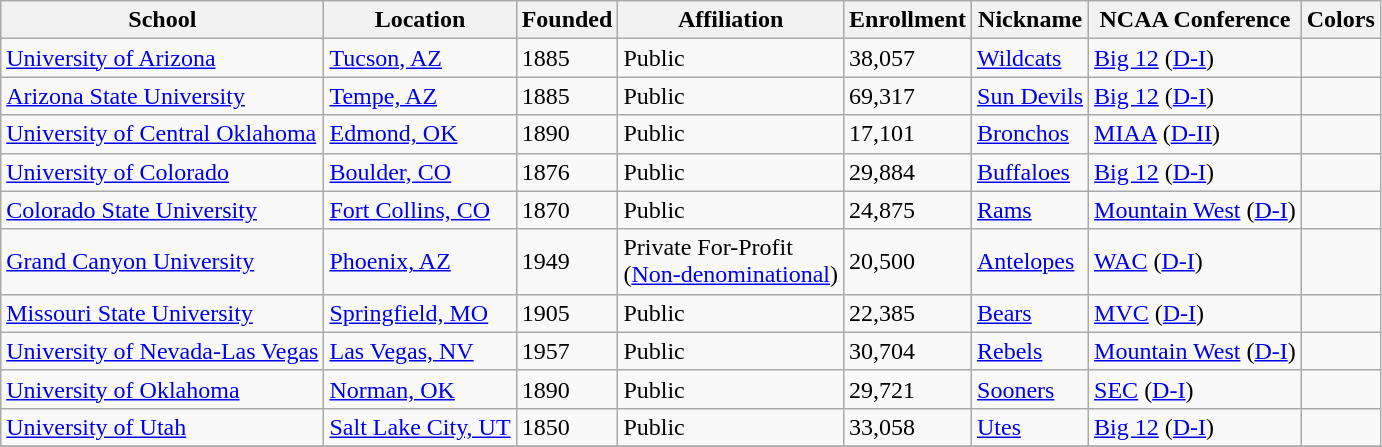<table class="wikitable">
<tr>
<th>School</th>
<th>Location</th>
<th>Founded</th>
<th>Affiliation</th>
<th>Enrollment</th>
<th>Nickname</th>
<th>NCAA Conference</th>
<th>Colors</th>
</tr>
<tr>
<td><a href='#'>University of Arizona</a></td>
<td><a href='#'>Tucson, AZ</a></td>
<td>1885</td>
<td>Public</td>
<td>38,057</td>
<td><a href='#'>Wildcats</a></td>
<td><a href='#'>Big 12</a> (<a href='#'>D-I</a>)</td>
<td> </td>
</tr>
<tr>
<td><a href='#'>Arizona State University</a></td>
<td><a href='#'>Tempe, AZ</a></td>
<td>1885</td>
<td>Public</td>
<td>69,317</td>
<td><a href='#'>Sun Devils</a></td>
<td><a href='#'>Big 12</a> (<a href='#'>D-I</a>)</td>
<td> </td>
</tr>
<tr>
<td><a href='#'>University of Central Oklahoma</a></td>
<td><a href='#'>Edmond, OK</a></td>
<td>1890</td>
<td>Public</td>
<td>17,101</td>
<td><a href='#'>Bronchos</a></td>
<td><a href='#'>MIAA</a> (<a href='#'>D-II</a>)</td>
<td> </td>
</tr>
<tr>
<td><a href='#'>University of Colorado</a></td>
<td><a href='#'>Boulder, CO</a></td>
<td>1876</td>
<td>Public</td>
<td>29,884</td>
<td><a href='#'>Buffaloes</a></td>
<td><a href='#'>Big 12</a> (<a href='#'>D-I</a>)</td>
<td>  </td>
</tr>
<tr>
<td><a href='#'>Colorado State University</a></td>
<td><a href='#'>Fort Collins, CO</a></td>
<td>1870</td>
<td>Public</td>
<td>24,875</td>
<td><a href='#'>Rams</a></td>
<td><a href='#'>Mountain West</a> (<a href='#'>D-I</a>)</td>
<td>  </td>
</tr>
<tr>
<td><a href='#'>Grand Canyon University</a></td>
<td><a href='#'>Phoenix, AZ</a></td>
<td>1949</td>
<td>Private For-Profit<br>(<a href='#'>Non-denominational</a>)</td>
<td>20,500</td>
<td><a href='#'>Antelopes</a></td>
<td><a href='#'>WAC</a> (<a href='#'>D-I</a>)</td>
<td>  </td>
</tr>
<tr>
<td><a href='#'>Missouri State University</a></td>
<td><a href='#'>Springfield, MO</a></td>
<td>1905</td>
<td>Public</td>
<td>22,385</td>
<td><a href='#'>Bears</a></td>
<td><a href='#'>MVC</a> (<a href='#'>D-I</a>)</td>
<td> </td>
</tr>
<tr>
<td><a href='#'>University of Nevada-Las Vegas</a></td>
<td><a href='#'>Las Vegas, NV</a></td>
<td>1957</td>
<td>Public</td>
<td>30,704</td>
<td><a href='#'>Rebels</a></td>
<td><a href='#'>Mountain West</a> (<a href='#'>D-I</a>)</td>
<td></td>
</tr>
<tr>
<td><a href='#'>University of Oklahoma</a></td>
<td><a href='#'>Norman, OK</a></td>
<td>1890</td>
<td>Public</td>
<td>29,721</td>
<td><a href='#'>Sooners</a></td>
<td><a href='#'>SEC</a> (<a href='#'>D-I</a>)</td>
<td> </td>
</tr>
<tr>
<td><a href='#'>University of Utah</a></td>
<td><a href='#'>Salt Lake City, UT</a></td>
<td>1850</td>
<td>Public</td>
<td>33,058</td>
<td><a href='#'>Utes</a></td>
<td><a href='#'>Big 12</a> (<a href='#'>D-I</a>)</td>
<td>  </td>
</tr>
<tr>
</tr>
</table>
